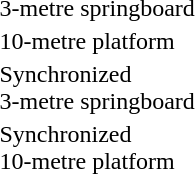<table>
<tr>
<td>3-metre springboard <br></td>
<td><strong></strong></td>
<td></td>
<td></td>
</tr>
<tr>
<td>10-metre platform <br></td>
<td><strong></strong></td>
<td></td>
<td></td>
</tr>
<tr>
<td>Synchronized<br>3-metre springboard <br></td>
<td><strong><br></strong></td>
<td><br></td>
<td><br></td>
</tr>
<tr>
<td>Synchronized<br>10-metre platform <br></td>
<td><strong><br></strong></td>
<td><br></td>
<td><br></td>
</tr>
</table>
